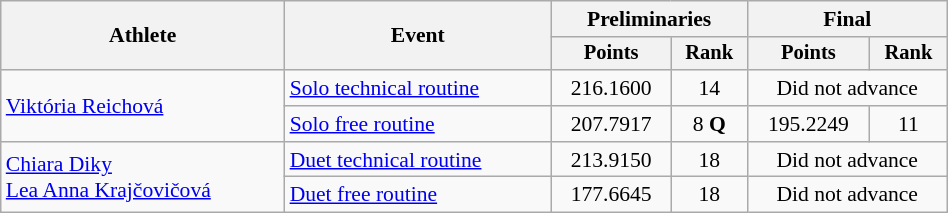<table class="wikitable" style="text-align:center; font-size:90%; width:50%;">
<tr>
<th rowspan="2">Athlete</th>
<th rowspan="2">Event</th>
<th colspan="2">Preliminaries</th>
<th colspan="2">Final</th>
</tr>
<tr style="font-size:95%">
<th>Points</th>
<th>Rank</th>
<th>Points</th>
<th>Rank</th>
</tr>
<tr>
<td align=left rowspan=2><a href='#'>Viktória Reichová</a></td>
<td align=left><a href='#'>Solo technical routine</a></td>
<td>216.1600</td>
<td>14</td>
<td colspan=2>Did not advance</td>
</tr>
<tr>
<td align=left><a href='#'>Solo free routine</a></td>
<td>207.7917</td>
<td>8 <strong>Q</strong></td>
<td>195.2249</td>
<td>11</td>
</tr>
<tr>
<td align=left rowspan=2><a href='#'>Chiara Diky</a><br><a href='#'>Lea Anna Krajčovičová</a></td>
<td align=left><a href='#'>Duet technical routine</a></td>
<td>213.9150</td>
<td>18</td>
<td colspan=2>Did not advance</td>
</tr>
<tr>
<td align=left><a href='#'>Duet free routine</a></td>
<td>177.6645</td>
<td>18</td>
<td colspan=2>Did not advance</td>
</tr>
</table>
